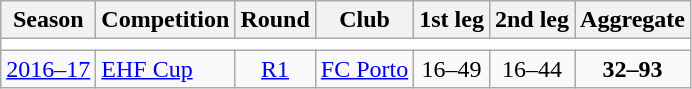<table class="wikitable">
<tr>
<th>Season</th>
<th>Competition</th>
<th>Round</th>
<th>Club</th>
<th>1st leg</th>
<th>2nd leg</th>
<th>Aggregate</th>
</tr>
<tr>
<td colspan="7" bgcolor=white></td>
</tr>
<tr>
<td><a href='#'>2016–17</a></td>
<td><a href='#'>EHF Cup</a></td>
<td style="text-align:center;"><a href='#'>R1</a></td>
<td> <a href='#'>FC Porto</a></td>
<td style="text-align:center;">16–49</td>
<td style="text-align:center;">16–44</td>
<td style="text-align:center;"><strong>32–93</strong></td>
</tr>
</table>
